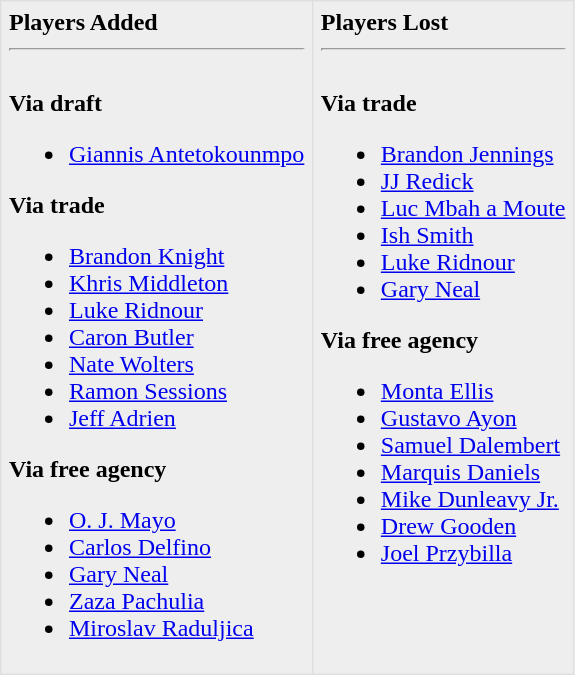<table border=1 style="border-collapse:collapse; background-color:#eeeeee" bordercolor="#DFDFDF" cellpadding="5">
<tr>
<td valign="top"><strong>Players Added</strong> <hr><br><strong>Via draft</strong><ul><li><a href='#'>Giannis Antetokounmpo</a></li></ul><strong>Via trade</strong><ul><li><a href='#'>Brandon Knight</a></li><li><a href='#'>Khris Middleton</a></li><li><a href='#'>Luke Ridnour</a></li><li><a href='#'>Caron Butler</a></li><li><a href='#'>Nate Wolters</a></li><li><a href='#'>Ramon Sessions</a></li><li><a href='#'>Jeff Adrien</a></li></ul><strong>Via free agency</strong><ul><li><a href='#'>O. J. Mayo</a></li><li><a href='#'>Carlos Delfino</a></li><li><a href='#'>Gary Neal</a></li><li><a href='#'>Zaza Pachulia</a></li><li><a href='#'>Miroslav Raduljica</a></li></ul></td>
<td valign="top"><strong>Players Lost</strong> <hr><br><strong>Via trade</strong><ul><li><a href='#'>Brandon Jennings</a></li><li><a href='#'>JJ Redick</a></li><li><a href='#'>Luc Mbah a Moute</a></li><li><a href='#'>Ish Smith</a></li><li><a href='#'>Luke Ridnour</a></li><li><a href='#'>Gary Neal</a></li></ul><strong>Via free agency</strong><ul><li><a href='#'>Monta Ellis</a></li><li><a href='#'>Gustavo Ayon</a></li><li><a href='#'>Samuel Dalembert</a></li><li><a href='#'>Marquis Daniels</a></li><li><a href='#'>Mike Dunleavy Jr.</a></li><li><a href='#'>Drew Gooden</a></li><li><a href='#'>Joel Przybilla</a></li></ul></td>
</tr>
</table>
